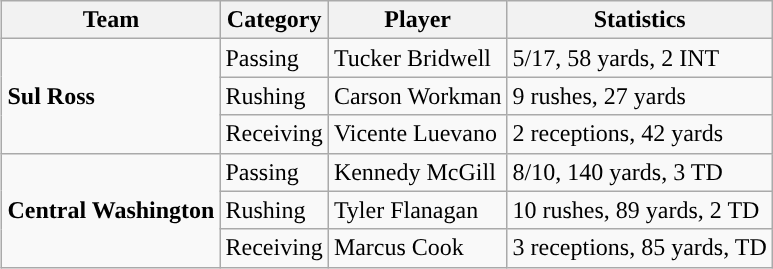<table class="wikitable" style="float: right;">
<tr>
<th>Team</th>
<th>Category</th>
<th>Player</th>
<th>Statistics</th>
</tr>
<tr>
<td rowspan=3><strong>Sul Ross</strong></td>
<td>Passing</td>
<td>Tucker Bridwell</td>
<td>5/17, 58 yards, 2 INT</td>
</tr>
<tr>
<td>Rushing</td>
<td>Carson Workman</td>
<td>9 rushes, 27 yards</td>
</tr>
<tr>
<td>Receiving</td>
<td>Vicente Luevano</td>
<td>2 receptions, 42 yards</td>
</tr>
<tr>
<td rowspan=3><strong>Central Washington</strong></td>
<td>Passing</td>
<td>Kennedy McGill</td>
<td>8/10, 140 yards, 3 TD</td>
</tr>
<tr>
<td>Rushing</td>
<td>Tyler Flanagan</td>
<td>10 rushes, 89 yards, 2 TD</td>
</tr>
<tr>
<td>Receiving</td>
<td>Marcus Cook</td>
<td>3 receptions, 85 yards, TD</td>
</tr>
</table>
